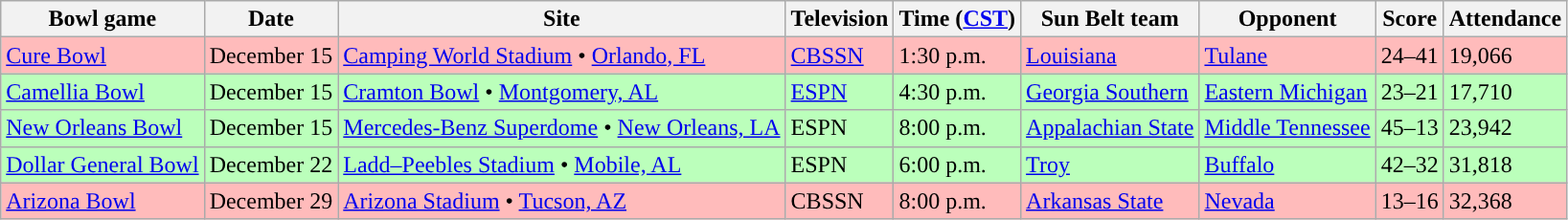<table class="wikitable">
<tr>
<th>Bowl game</th>
<th>Date</th>
<th>Site</th>
<th>Television</th>
<th>Time (<a href='#'>CST</a>)</th>
<th>Sun Belt team</th>
<th>Opponent</th>
<th>Score</th>
<th>Attendance</th>
</tr>
<tr style="background:#fbb;">
<td><a href='#'>Cure Bowl</a></td>
<td>December 15</td>
<td><a href='#'>Camping World Stadium</a> • <a href='#'>Orlando, FL</a></td>
<td><a href='#'>CBSSN</a></td>
<td>1:30 p.m.</td>
<td><a href='#'>Louisiana</a></td>
<td><a href='#'>Tulane</a></td>
<td>24–41</td>
<td>19,066</td>
</tr>
<tr style="background:#bfb;">
<td><a href='#'>Camellia Bowl</a></td>
<td>December 15</td>
<td><a href='#'>Cramton Bowl</a> • <a href='#'>Montgomery, AL</a></td>
<td><a href='#'>ESPN</a></td>
<td>4:30 p.m.</td>
<td><a href='#'>Georgia Southern</a></td>
<td><a href='#'>Eastern Michigan</a></td>
<td>23–21</td>
<td>17,710</td>
</tr>
<tr style="background:#bfb;">
<td><a href='#'>New Orleans Bowl</a></td>
<td>December 15</td>
<td><a href='#'>Mercedes-Benz Superdome</a> • <a href='#'>New Orleans, LA</a></td>
<td>ESPN</td>
<td>8:00 p.m.</td>
<td><a href='#'>Appalachian State</a></td>
<td><a href='#'>Middle Tennessee</a></td>
<td>45–13</td>
<td>23,942</td>
</tr>
<tr style="background:#bfb;">
<td><a href='#'>Dollar General Bowl</a></td>
<td>December 22</td>
<td><a href='#'>Ladd–Peebles Stadium</a> • <a href='#'>Mobile, AL</a></td>
<td>ESPN</td>
<td>6:00 p.m.</td>
<td><a href='#'>Troy</a></td>
<td><a href='#'>Buffalo</a></td>
<td>42–32</td>
<td>31,818</td>
</tr>
<tr style="background:#fbb">
<td><a href='#'>Arizona Bowl</a></td>
<td>December 29</td>
<td><a href='#'>Arizona Stadium</a> • <a href='#'>Tucson, AZ</a></td>
<td>CBSSN</td>
<td>8:00 p.m.</td>
<td><a href='#'>Arkansas State</a></td>
<td><a href='#'>Nevada</a></td>
<td>13–16</td>
<td>32,368</td>
</tr>
</table>
